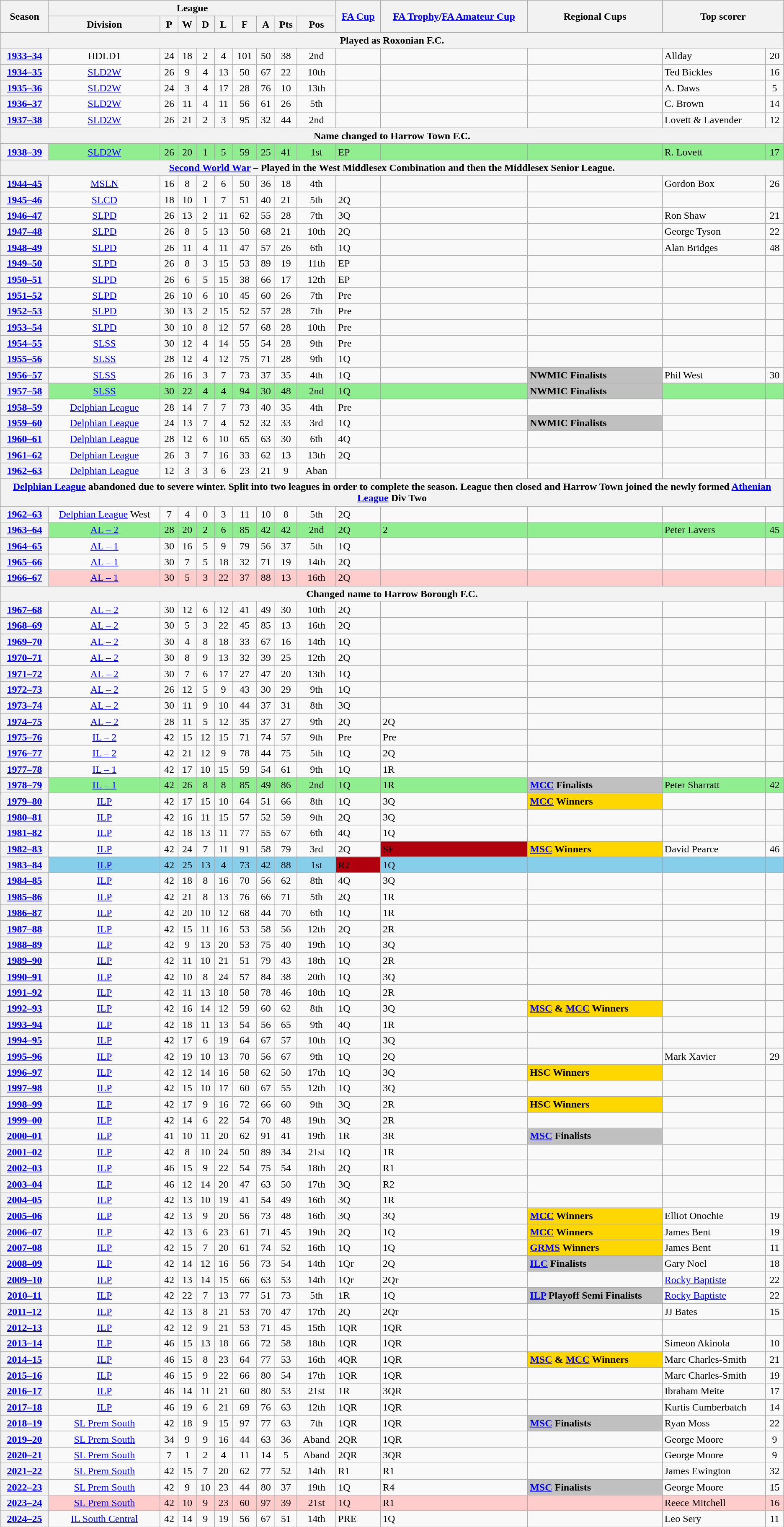<table class="wikitable" style="text-align: center">
<tr>
<th rowspan=2>Season</th>
<th colspan=9>League</th>
<th rowspan=2><a href='#'>FA Cup</a></th>
<th rowspan=2><a href='#'>FA Trophy</a>/<a href='#'>FA Amateur Cup</a></th>
<th rowspan=2>Regional Cups</th>
<th rowspan=2 colspan=2>Top scorer</th>
</tr>
<tr>
<th>Division</th>
<th>P</th>
<th>W</th>
<th>D</th>
<th>L</th>
<th>F</th>
<th>A</th>
<th>Pts</th>
<th>Pos</th>
</tr>
<tr>
<th colspan=15><strong>Played as Roxonian F.C.</strong></th>
</tr>
<tr>
<th><a href='#'>1933–34</a></th>
<td>HDLD1</td>
<td>24</td>
<td>18</td>
<td>2</td>
<td>4</td>
<td>101</td>
<td>50</td>
<td>38</td>
<td>2nd</td>
<td align=left></td>
<td align=left></td>
<td align=left></td>
<td align=left>Allday</td>
<td>20</td>
</tr>
<tr>
<th><a href='#'>1934–35</a></th>
<td><a href='#'>SLD2W</a></td>
<td>26</td>
<td>9</td>
<td>4</td>
<td>13</td>
<td>50</td>
<td>67</td>
<td>22</td>
<td>10th</td>
<td align=left></td>
<td align=left></td>
<td align=left></td>
<td align=left>Ted Bickles</td>
<td>16</td>
</tr>
<tr>
<th><a href='#'>1935–36</a></th>
<td><a href='#'>SLD2W</a></td>
<td>24</td>
<td>3</td>
<td>4</td>
<td>17</td>
<td>28</td>
<td>76</td>
<td>10</td>
<td>13th</td>
<td align=left></td>
<td align=left></td>
<td align=left></td>
<td align=left>A. Daws</td>
<td>5</td>
</tr>
<tr>
<th><a href='#'>1936–37</a></th>
<td><a href='#'>SLD2W</a></td>
<td>26</td>
<td>11</td>
<td>4</td>
<td>11</td>
<td>56</td>
<td>61</td>
<td>26</td>
<td>5th</td>
<td align=left></td>
<td align=left></td>
<td align=left></td>
<td align=left>C. Brown</td>
<td>14</td>
</tr>
<tr>
<th><a href='#'>1937–38</a></th>
<td><a href='#'>SLD2W</a></td>
<td>26</td>
<td>21</td>
<td>2</td>
<td>3</td>
<td>95</td>
<td>32</td>
<td>44</td>
<td>2nd</td>
<td align=left></td>
<td align=left></td>
<td align=left></td>
<td align=left>Lovett & Lavender</td>
<td>12</td>
</tr>
<tr>
<th colspan=15><strong>Name changed to Harrow Town F.C.</strong></th>
</tr>
<tr style="background: #90EE90;">
<th><a href='#'>1938–39</a></th>
<td><a href='#'>SLD2W</a></td>
<td>26</td>
<td>20</td>
<td>1</td>
<td>5</td>
<td>59</td>
<td>25</td>
<td>41</td>
<td>1st</td>
<td align=left>EP</td>
<td align=left></td>
<td align=left></td>
<td align=left>R. Lovett</td>
<td>17</td>
</tr>
<tr>
<th colspan=15><strong><a href='#'>Second World War</a> – Played in the West Middlesex Combination and then the Middlesex Senior League.</strong></th>
</tr>
<tr>
<th><a href='#'>1944–45</a></th>
<td><a href='#'>MSLN</a></td>
<td>16</td>
<td>8</td>
<td>2</td>
<td>6</td>
<td>50</td>
<td>36</td>
<td>18</td>
<td>4th</td>
<td align=left></td>
<td align=left></td>
<td align=left></td>
<td align=left>Gordon Box</td>
<td>26</td>
</tr>
<tr>
<th><a href='#'>1945–46</a></th>
<td><a href='#'>SLCD</a></td>
<td>18</td>
<td>10</td>
<td>1</td>
<td>7</td>
<td>51</td>
<td>40</td>
<td>21</td>
<td>5th</td>
<td align=left>2Q</td>
<td align=left></td>
<td align=left></td>
<td align=left></td>
<td></td>
</tr>
<tr>
<th><a href='#'>1946–47</a></th>
<td><a href='#'>SLPD</a></td>
<td>26</td>
<td>13</td>
<td>2</td>
<td>11</td>
<td>62</td>
<td>55</td>
<td>28</td>
<td>7th</td>
<td align=left>3Q</td>
<td align=left></td>
<td align=left></td>
<td align=left>Ron Shaw</td>
<td>21</td>
</tr>
<tr>
<th><a href='#'>1947–48</a></th>
<td><a href='#'>SLPD</a></td>
<td>26</td>
<td>8</td>
<td>5</td>
<td>13</td>
<td>50</td>
<td>68</td>
<td>21</td>
<td>10th</td>
<td align=left>2Q</td>
<td align=left></td>
<td align=left></td>
<td align=left>George Tyson</td>
<td>22</td>
</tr>
<tr>
<th><a href='#'>1948–49</a></th>
<td><a href='#'>SLPD</a></td>
<td>26</td>
<td>11</td>
<td>4</td>
<td>11</td>
<td>47</td>
<td>57</td>
<td>26</td>
<td>6th</td>
<td align=left>1Q</td>
<td align=left></td>
<td align=left></td>
<td align=left>Alan Bridges</td>
<td>48</td>
</tr>
<tr>
<th><a href='#'>1949–50</a></th>
<td><a href='#'>SLPD</a></td>
<td>26</td>
<td>8</td>
<td>3</td>
<td>15</td>
<td>53</td>
<td>89</td>
<td>19</td>
<td>11th</td>
<td align=left>EP</td>
<td align=left></td>
<td align=left></td>
<td align=left></td>
<td></td>
</tr>
<tr>
<th><a href='#'>1950–51</a></th>
<td><a href='#'>SLPD</a></td>
<td>26</td>
<td>6</td>
<td>5</td>
<td>15</td>
<td>38</td>
<td>66</td>
<td>17</td>
<td>12th</td>
<td align=left>EP</td>
<td align=left></td>
<td align=left></td>
<td align=left></td>
<td></td>
</tr>
<tr>
<th><a href='#'>1951–52</a></th>
<td><a href='#'>SLPD</a></td>
<td>26</td>
<td>10</td>
<td>6</td>
<td>10</td>
<td>45</td>
<td>60</td>
<td>26</td>
<td>7th</td>
<td align=left>Pre</td>
<td align=left></td>
<td align=left></td>
<td align=left></td>
<td></td>
</tr>
<tr>
<th><a href='#'>1952–53</a></th>
<td><a href='#'>SLPD</a></td>
<td>30</td>
<td>13</td>
<td>2</td>
<td>15</td>
<td>52</td>
<td>57</td>
<td>28</td>
<td>7th</td>
<td align=left>Pre</td>
<td align=left></td>
<td align=left></td>
<td align=left></td>
<td></td>
</tr>
<tr>
<th><a href='#'>1953–54</a></th>
<td><a href='#'>SLPD</a></td>
<td>30</td>
<td>10</td>
<td>8</td>
<td>12</td>
<td>57</td>
<td>68</td>
<td>28</td>
<td>10th</td>
<td align=left>Pre</td>
<td align=left></td>
<td align=left></td>
<td align=left></td>
<td></td>
</tr>
<tr>
<th><a href='#'>1954–55</a></th>
<td><a href='#'>SLSS</a></td>
<td>30</td>
<td>12</td>
<td>4</td>
<td>14</td>
<td>55</td>
<td>54</td>
<td>28</td>
<td>9th</td>
<td align=left>Pre</td>
<td align=left></td>
<td align=left></td>
<td align=left></td>
<td></td>
</tr>
<tr>
<th><a href='#'>1955–56</a></th>
<td><a href='#'>SLSS</a></td>
<td>28</td>
<td>12</td>
<td>4</td>
<td>12</td>
<td>75</td>
<td>71</td>
<td>28</td>
<td>9th</td>
<td align=left>1Q</td>
<td align=left></td>
<td align=left></td>
<td align=left></td>
<td></td>
</tr>
<tr>
<th><a href='#'>1956–57</a></th>
<td><a href='#'>SLSS</a></td>
<td>26</td>
<td>16</td>
<td>3</td>
<td>7</td>
<td>73</td>
<td>37</td>
<td>35</td>
<td>4th</td>
<td align=left>1Q</td>
<td align=left></td>
<td align=left bgcolor=silver><strong>NWMIC Finalists</strong></td>
<td align=left>Phil West</td>
<td>30</td>
</tr>
<tr style="background: #90EE90;">
<th><a href='#'>1957–58</a></th>
<td><a href='#'>SLSS</a></td>
<td>30</td>
<td>22</td>
<td>4</td>
<td>4</td>
<td>94</td>
<td>30</td>
<td>48</td>
<td>2nd</td>
<td align=left>1Q</td>
<td align=left></td>
<td align=left bgcolor=silver><strong>NWMIC Finalists</strong></td>
<td align=left></td>
<td></td>
</tr>
<tr>
<th><a href='#'>1958–59</a></th>
<td><a href='#'>Delphian League</a></td>
<td>28</td>
<td>14</td>
<td>7</td>
<td>7</td>
<td>73</td>
<td>40</td>
<td>35</td>
<td>4th</td>
<td align=left>Pre</td>
<td align=left></td>
<td align=left></td>
<td align=left></td>
<td></td>
</tr>
<tr>
<th><a href='#'>1959–60</a></th>
<td><a href='#'>Delphian League</a></td>
<td>24</td>
<td>13</td>
<td>7</td>
<td>4</td>
<td>52</td>
<td>32</td>
<td>33</td>
<td>3rd</td>
<td align=left>1Q</td>
<td align=left></td>
<td align=left bgcolor=Silver><strong>NWMIC Finalists</strong></td>
<td align=left></td>
<td></td>
</tr>
<tr>
<th><a href='#'>1960–61</a></th>
<td><a href='#'>Delphian League</a></td>
<td>28</td>
<td>12</td>
<td>6</td>
<td>10</td>
<td>65</td>
<td>63</td>
<td>30</td>
<td>6th</td>
<td align=left>4Q</td>
<td align=left></td>
<td align=left></td>
<td align=left></td>
<td></td>
</tr>
<tr>
<th><a href='#'>1961–62</a></th>
<td><a href='#'>Delphian League</a></td>
<td>26</td>
<td>3</td>
<td>7</td>
<td>16</td>
<td>33</td>
<td>62</td>
<td>13</td>
<td>13th</td>
<td align=left>2Q</td>
<td align=left></td>
<td align=left></td>
<td align=left></td>
<td></td>
</tr>
<tr>
<th><a href='#'>1962–63</a></th>
<td><a href='#'>Delphian League</a></td>
<td>12</td>
<td>3</td>
<td>3</td>
<td>6</td>
<td>23</td>
<td>21</td>
<td>9</td>
<td>Aban</td>
<td align=left></td>
<td align=left></td>
<td align=left></td>
<td align=left></td>
<td></td>
</tr>
<tr>
<th colspan=15><strong><a href='#'>Delphian League</a> abandoned due to severe winter. Split into two leagues in order to complete the season. League then closed and Harrow Town joined the newly formed <a href='#'>Athenian League</a> Div Two</strong></th>
</tr>
<tr>
<th><a href='#'>1962–63</a></th>
<td><a href='#'>Delphian League</a> West</td>
<td>7</td>
<td>4</td>
<td>0</td>
<td>3</td>
<td>11</td>
<td>10</td>
<td>8</td>
<td>5th</td>
<td align=left>2Q</td>
<td align=left></td>
<td align=left></td>
<td align=left></td>
<td></td>
</tr>
<tr style="background: #90EE90;">
<th><a href='#'>1963–64</a></th>
<td><a href='#'>AL – 2</a></td>
<td>28</td>
<td>20</td>
<td>2</td>
<td>6</td>
<td>85</td>
<td>42</td>
<td>42</td>
<td>2nd</td>
<td align=left>2Q</td>
<td align=left>2</td>
<td align=left></td>
<td align=left>Peter Lavers</td>
<td>45</td>
</tr>
<tr>
<th><a href='#'>1964–65</a></th>
<td><a href='#'>AL – 1</a></td>
<td>30</td>
<td>16</td>
<td>5</td>
<td>9</td>
<td>79</td>
<td>56</td>
<td>37</td>
<td>5th</td>
<td align=left>1Q</td>
<td align=left></td>
<td align=left></td>
<td align=left></td>
<td></td>
</tr>
<tr>
<th><a href='#'>1965–66</a></th>
<td><a href='#'>AL – 1</a></td>
<td>30</td>
<td>7</td>
<td>5</td>
<td>18</td>
<td>32</td>
<td>71</td>
<td>19</td>
<td>14th</td>
<td align=left>2Q</td>
<td align=left></td>
<td align=left></td>
<td align=left></td>
<td></td>
</tr>
<tr style="background:#ffcccc;">
<th><a href='#'>1966–67</a></th>
<td><a href='#'>AL – 1</a></td>
<td>30</td>
<td>5</td>
<td>3</td>
<td>22</td>
<td>37</td>
<td>88</td>
<td>13</td>
<td>16th</td>
<td align=left>2Q</td>
<td align=left></td>
<td align=left></td>
<td align=left></td>
<td></td>
</tr>
<tr>
<th colspan=15><strong>Changed name to Harrow Borough F.C.</strong></th>
</tr>
<tr>
<th><a href='#'>1967–68</a></th>
<td><a href='#'>AL – 2</a></td>
<td>30</td>
<td>12</td>
<td>6</td>
<td>12</td>
<td>41</td>
<td>49</td>
<td>30</td>
<td>10th</td>
<td align=left>2Q</td>
<td align=left></td>
<td align=left></td>
<td align=left></td>
<td></td>
</tr>
<tr>
<th><a href='#'>1968–69</a></th>
<td><a href='#'>AL – 2</a></td>
<td>30</td>
<td>5</td>
<td>3</td>
<td>22</td>
<td>45</td>
<td>85</td>
<td>13</td>
<td>16th</td>
<td align=left>2Q</td>
<td align=left></td>
<td align=left></td>
<td align=left></td>
<td></td>
</tr>
<tr>
<th><a href='#'>1969–70</a></th>
<td><a href='#'>AL – 2</a></td>
<td>30</td>
<td>4</td>
<td>8</td>
<td>18</td>
<td>33</td>
<td>67</td>
<td>16</td>
<td>14th</td>
<td align=left>1Q</td>
<td align=left></td>
<td align=left></td>
<td align=left></td>
<td></td>
</tr>
<tr>
<th><a href='#'>1970–71</a></th>
<td><a href='#'>AL – 2</a></td>
<td>30</td>
<td>8</td>
<td>9</td>
<td>13</td>
<td>32</td>
<td>39</td>
<td>25</td>
<td>12th</td>
<td align=left>2Q</td>
<td align=left></td>
<td align=left></td>
<td align=left></td>
<td></td>
</tr>
<tr>
<th><a href='#'>1971–72</a></th>
<td><a href='#'>AL – 2</a></td>
<td>30</td>
<td>7</td>
<td>6</td>
<td>17</td>
<td>27</td>
<td>47</td>
<td>20</td>
<td>13th</td>
<td align=left>1Q</td>
<td align=left></td>
<td align=left></td>
<td align=left></td>
<td></td>
</tr>
<tr>
<th><a href='#'>1972–73</a></th>
<td><a href='#'>AL – 2</a></td>
<td>26</td>
<td>12</td>
<td>5</td>
<td>9</td>
<td>43</td>
<td>30</td>
<td>29</td>
<td>9th</td>
<td align=left>1Q</td>
<td align=left></td>
<td align=left></td>
<td align=left></td>
<td></td>
</tr>
<tr>
<th><a href='#'>1973–74</a></th>
<td><a href='#'>AL – 2</a></td>
<td>30</td>
<td>11</td>
<td>9</td>
<td>10</td>
<td>44</td>
<td>37</td>
<td>31</td>
<td>8th</td>
<td align=left>3Q</td>
<td align=left></td>
<td align=left></td>
<td align=left></td>
<td></td>
</tr>
<tr>
<th><a href='#'>1974–75</a></th>
<td><a href='#'>AL – 2</a></td>
<td>28</td>
<td>11</td>
<td>5</td>
<td>12</td>
<td>35</td>
<td>37</td>
<td>27</td>
<td>9th</td>
<td align=left>2Q</td>
<td align=left>2Q</td>
<td align=left></td>
<td align=left></td>
<td></td>
</tr>
<tr>
<th><a href='#'>1975–76</a></th>
<td><a href='#'>IL – 2</a></td>
<td>42</td>
<td>15</td>
<td>12</td>
<td>15</td>
<td>71</td>
<td>74</td>
<td>57</td>
<td>9th</td>
<td align=left>Pre</td>
<td align=left>Pre</td>
<td align=left></td>
<td align=left></td>
<td></td>
</tr>
<tr>
<th><a href='#'>1976–77</a></th>
<td><a href='#'>IL – 2</a></td>
<td>42</td>
<td>21</td>
<td>12</td>
<td>9</td>
<td>78</td>
<td>44</td>
<td>75</td>
<td>5th</td>
<td align=left>1Q</td>
<td align=left>2Q</td>
<td align=left></td>
<td align=left></td>
<td></td>
</tr>
<tr>
<th><a href='#'>1977–78</a></th>
<td><a href='#'>IL – 1</a></td>
<td>42</td>
<td>17</td>
<td>10</td>
<td>15</td>
<td>59</td>
<td>54</td>
<td>61</td>
<td>9th</td>
<td align=left>1Q</td>
<td align=left>1R</td>
<td align=left></td>
<td align=left></td>
<td></td>
</tr>
<tr style="background: #90EE90;">
<th><a href='#'>1978–79</a></th>
<td><a href='#'>IL – 1</a></td>
<td>42</td>
<td>26</td>
<td>8</td>
<td>8</td>
<td>85</td>
<td>49</td>
<td>86</td>
<td>2nd</td>
<td align=left>1Q</td>
<td align=left>1R</td>
<td align=left bgcolor=Silver><strong><a href='#'>MCC</a> Finalists</strong></td>
<td align=left>Peter Sharratt</td>
<td>42</td>
</tr>
<tr>
<th><a href='#'>1979–80</a></th>
<td><a href='#'>ILP</a></td>
<td>42</td>
<td>17</td>
<td>15</td>
<td>10</td>
<td>64</td>
<td>51</td>
<td>66</td>
<td>8th</td>
<td align=left>1Q</td>
<td align=left>3Q</td>
<td align=left bgcolor=gold><strong><a href='#'>MCC</a> Winners</strong></td>
<td align=left></td>
<td></td>
</tr>
<tr>
<th><a href='#'>1980–81</a></th>
<td><a href='#'>ILP</a></td>
<td>42</td>
<td>16</td>
<td>11</td>
<td>15</td>
<td>57</td>
<td>52</td>
<td>59</td>
<td>9th</td>
<td align=left>2Q</td>
<td align=left>3Q</td>
<td align=left></td>
<td align=left></td>
<td></td>
</tr>
<tr>
<th><a href='#'>1981–82</a></th>
<td><a href='#'>ILP</a></td>
<td>42</td>
<td>18</td>
<td>13</td>
<td>11</td>
<td>77</td>
<td>55</td>
<td>67</td>
<td>6th</td>
<td align=left>4Q</td>
<td align=left>1Q</td>
<td align=left></td>
<td align=left></td>
<td></td>
</tr>
<tr>
<th><a href='#'>1982–83</a></th>
<td><a href='#'>ILP</a></td>
<td>42</td>
<td>24</td>
<td>7</td>
<td>11</td>
<td>91</td>
<td>58</td>
<td>79</td>
<td>3rd</td>
<td align=left>2Q</td>
<td align=left bgcolor=Bronze>SF</td>
<td align=left bgcolor=gold><strong><a href='#'>MSC</a> Winners</strong></td>
<td align=left>David Pearce</td>
<td>46</td>
</tr>
<tr style="background: #87CEEB;">
<th><a href='#'>1983–84</a></th>
<td><a href='#'>ILP</a></td>
<td>42</td>
<td>25</td>
<td>13</td>
<td>4</td>
<td>73</td>
<td>42</td>
<td>88</td>
<td>1st</td>
<td align=left bgcolor=Bronze>R2</td>
<td align=left>1Q</td>
<td align=left></td>
<td align=left></td>
<td></td>
</tr>
<tr>
<th><a href='#'>1984–85</a></th>
<td><a href='#'>ILP</a></td>
<td>42</td>
<td>18</td>
<td>8</td>
<td>16</td>
<td>70</td>
<td>56</td>
<td>62</td>
<td>8th</td>
<td align=left>4Q</td>
<td align=left>3Q</td>
<td align=left></td>
<td align=left></td>
<td></td>
</tr>
<tr>
<th><a href='#'>1985–86</a></th>
<td><a href='#'>ILP</a></td>
<td>42</td>
<td>21</td>
<td>8</td>
<td>13</td>
<td>76</td>
<td>66</td>
<td>71</td>
<td>5th</td>
<td align=left>2Q</td>
<td align=left>1R</td>
<td align=left></td>
<td align=left></td>
<td></td>
</tr>
<tr>
<th><a href='#'>1986–87</a></th>
<td><a href='#'>ILP</a></td>
<td>42</td>
<td>20</td>
<td>10</td>
<td>12</td>
<td>68</td>
<td>44</td>
<td>70</td>
<td>6th</td>
<td align=left>1Q</td>
<td align=left>1R</td>
<td align=left></td>
<td align=left></td>
<td></td>
</tr>
<tr>
<th><a href='#'>1987–88</a></th>
<td><a href='#'>ILP</a></td>
<td>42</td>
<td>15</td>
<td>11</td>
<td>16</td>
<td>53</td>
<td>58</td>
<td>56</td>
<td>12th</td>
<td align=left>2Q</td>
<td align=left>2R</td>
<td align=left></td>
<td align=left></td>
<td></td>
</tr>
<tr>
<th><a href='#'>1988–89</a></th>
<td><a href='#'>ILP</a></td>
<td>42</td>
<td>9</td>
<td>13</td>
<td>20</td>
<td>53</td>
<td>75</td>
<td>40</td>
<td>19th</td>
<td align=left>1Q</td>
<td align=left>3Q</td>
<td align=left></td>
<td align=left></td>
<td></td>
</tr>
<tr>
<th><a href='#'>1989–90</a></th>
<td><a href='#'>ILP</a></td>
<td>42</td>
<td>11</td>
<td>10</td>
<td>21</td>
<td>51</td>
<td>79</td>
<td>43</td>
<td>18th</td>
<td align=left>1Q</td>
<td align=left>2R</td>
<td align=left></td>
<td align=left></td>
<td></td>
</tr>
<tr>
<th><a href='#'>1990–91</a></th>
<td><a href='#'>ILP</a></td>
<td>42</td>
<td>10</td>
<td>8</td>
<td>24</td>
<td>57</td>
<td>84</td>
<td>38</td>
<td>20th</td>
<td align=left>1Q</td>
<td align=left>3Q</td>
<td align=left></td>
<td align=left></td>
<td></td>
</tr>
<tr>
<th><a href='#'>1991–92</a></th>
<td><a href='#'>ILP</a></td>
<td>42</td>
<td>11</td>
<td>13</td>
<td>18</td>
<td>58</td>
<td>78</td>
<td>46</td>
<td>18th</td>
<td align=left>1Q</td>
<td align=left>2R</td>
<td align=left></td>
<td align=left></td>
<td></td>
</tr>
<tr>
<th><a href='#'>1992–93</a></th>
<td><a href='#'>ILP</a></td>
<td>42</td>
<td>16</td>
<td>14</td>
<td>12</td>
<td>59</td>
<td>60</td>
<td>62</td>
<td>8th</td>
<td align=left>1Q</td>
<td align=left>3Q</td>
<td align=left bgcolor=gold><strong><a href='#'>MSC</a> & <a href='#'>MCC</a> Winners</strong></td>
<td align=left></td>
<td></td>
</tr>
<tr>
<th><a href='#'>1993–94</a></th>
<td><a href='#'>ILP</a></td>
<td>42</td>
<td>18</td>
<td>11</td>
<td>13</td>
<td>54</td>
<td>56</td>
<td>65</td>
<td>9th</td>
<td align=left>4Q</td>
<td align=left>1R</td>
<td align=left></td>
<td align=left></td>
<td></td>
</tr>
<tr>
<th><a href='#'>1994–95</a></th>
<td><a href='#'>ILP</a></td>
<td>42</td>
<td>17</td>
<td>6</td>
<td>19</td>
<td>64</td>
<td>67</td>
<td>57</td>
<td>10th</td>
<td align=left>1Q</td>
<td align=left>3Q</td>
<td align=left></td>
<td align=left></td>
<td></td>
</tr>
<tr>
<th><a href='#'>1995–96</a></th>
<td><a href='#'>ILP</a></td>
<td>42</td>
<td>19</td>
<td>10</td>
<td>13</td>
<td>70</td>
<td>56</td>
<td>67</td>
<td>9th</td>
<td align=left>1Q</td>
<td align=left>2Q</td>
<td align=left></td>
<td align=left>Mark Xavier</td>
<td>29</td>
</tr>
<tr>
<th><a href='#'>1996–97</a></th>
<td><a href='#'>ILP</a></td>
<td>42</td>
<td>12</td>
<td>14</td>
<td>16</td>
<td>58</td>
<td>62</td>
<td>50</td>
<td>17th</td>
<td align=left>1Q</td>
<td align=left>3Q</td>
<td align=left bgcolor=gold><strong>HSC Winners</strong></td>
<td align=left></td>
<td></td>
</tr>
<tr>
<th><a href='#'>1997–98</a></th>
<td><a href='#'>ILP</a></td>
<td>42</td>
<td>15</td>
<td>10</td>
<td>17</td>
<td>60</td>
<td>67</td>
<td>55</td>
<td>12th</td>
<td align=left>1Q</td>
<td align=left>3Q</td>
<td align=left></td>
<td align=left></td>
<td></td>
</tr>
<tr>
<th><a href='#'>1998–99</a></th>
<td><a href='#'>ILP</a></td>
<td>42</td>
<td>17</td>
<td>9</td>
<td>16</td>
<td>72</td>
<td>66</td>
<td>60</td>
<td>9th</td>
<td align=left>3Q</td>
<td align=left>2R</td>
<td align=left bgcolor=gold><strong>HSC Winners</strong></td>
<td align=left></td>
<td></td>
</tr>
<tr>
<th><a href='#'>1999–00</a></th>
<td><a href='#'>ILP</a></td>
<td>42</td>
<td>14</td>
<td>6</td>
<td>22</td>
<td>54</td>
<td>70</td>
<td>48</td>
<td>19th</td>
<td align=left>3Q</td>
<td align=left>2R</td>
<td align=left></td>
<td align=left></td>
<td></td>
</tr>
<tr>
<th><a href='#'>2000–01</a></th>
<td><a href='#'>ILP</a></td>
<td>41</td>
<td>10</td>
<td>11</td>
<td>20</td>
<td>62</td>
<td>91</td>
<td>41</td>
<td>19th</td>
<td align=left>1R</td>
<td align=left>3R</td>
<td align=left bgcolor=Silver><strong><a href='#'>MSC</a> Finalists</strong></td>
<td align=left></td>
<td></td>
</tr>
<tr>
<th><a href='#'>2001–02</a></th>
<td><a href='#'>ILP</a></td>
<td>42</td>
<td>8</td>
<td>10</td>
<td>24</td>
<td>50</td>
<td>89</td>
<td>34</td>
<td>21st</td>
<td align=left>1Q</td>
<td align=left>1R</td>
<td align=left></td>
<td align=left></td>
<td></td>
</tr>
<tr>
<th><a href='#'>2002–03</a></th>
<td><a href='#'>ILP</a></td>
<td>46</td>
<td>15</td>
<td>9</td>
<td>22</td>
<td>54</td>
<td>75</td>
<td>54</td>
<td>18th</td>
<td align=left>2Q</td>
<td align=left>R1</td>
<td align=left></td>
<td align=left></td>
<td></td>
</tr>
<tr>
<th><a href='#'>2003–04</a></th>
<td><a href='#'>ILP</a></td>
<td>46</td>
<td>12</td>
<td>14</td>
<td>20</td>
<td>47</td>
<td>63</td>
<td>50</td>
<td>17th</td>
<td align=left>3Q</td>
<td align=left>R2</td>
<td align=left></td>
<td align=left></td>
<td></td>
</tr>
<tr>
<th><a href='#'>2004–05</a></th>
<td><a href='#'>ILP</a></td>
<td>42</td>
<td>13</td>
<td>10</td>
<td>19</td>
<td>41</td>
<td>54</td>
<td>49</td>
<td>16th</td>
<td align=left>3Q</td>
<td align=left>1R</td>
<td align=left></td>
<td align=left></td>
<td></td>
</tr>
<tr>
<th><a href='#'>2005–06</a></th>
<td><a href='#'>ILP</a></td>
<td>42</td>
<td>13</td>
<td>9</td>
<td>20</td>
<td>56</td>
<td>73</td>
<td>48</td>
<td>16th</td>
<td align=left>3Q</td>
<td align=left>3Q</td>
<td align=left bgcolor=gold><strong><a href='#'>MCC</a> Winners</strong></td>
<td align=left>Elliot Onochie</td>
<td>19</td>
</tr>
<tr>
<th><a href='#'>2006–07</a></th>
<td><a href='#'>ILP</a></td>
<td>42</td>
<td>13</td>
<td>6</td>
<td>23</td>
<td>61</td>
<td>71</td>
<td>45</td>
<td>19th</td>
<td align=left>2Q</td>
<td align=left>1Q</td>
<td align=left bgcolor=gold><strong><a href='#'>MCC</a> Winners</strong></td>
<td align=left>James Bent</td>
<td>19</td>
</tr>
<tr>
<th><a href='#'>2007–08</a></th>
<td><a href='#'>ILP</a></td>
<td>42</td>
<td>15</td>
<td>7</td>
<td>20</td>
<td>61</td>
<td>74</td>
<td>52</td>
<td>16th</td>
<td align=left>1Q</td>
<td align=left>1Q</td>
<td align=left bgcolor=gold><strong><a href='#'>GRMS</a> Winners</strong></td>
<td align=left>James Bent</td>
<td>11</td>
</tr>
<tr>
<th><a href='#'>2008–09</a></th>
<td><a href='#'>ILP</a></td>
<td>42</td>
<td>14</td>
<td>12</td>
<td>16</td>
<td>56</td>
<td>73</td>
<td>54</td>
<td>14th</td>
<td align=left>1Qr</td>
<td align=left>2Q</td>
<td align=left bgcolor=Silver><strong><a href='#'>ILC</a> Finalists</strong></td>
<td align=left>Gary Noel</td>
<td>18</td>
</tr>
<tr>
<th><a href='#'>2009–10</a></th>
<td><a href='#'>ILP</a></td>
<td>42</td>
<td>13</td>
<td>14</td>
<td>15</td>
<td>66</td>
<td>63</td>
<td>53</td>
<td>14th</td>
<td align=left>1Qr</td>
<td align=left>2Qr</td>
<td align=left></td>
<td align=left><a href='#'>Rocky Baptiste</a></td>
<td>22</td>
</tr>
<tr>
<th><a href='#'>2010–11</a></th>
<td><a href='#'>ILP</a></td>
<td>42</td>
<td>22</td>
<td>7</td>
<td>13</td>
<td>77</td>
<td>51</td>
<td>73</td>
<td>5th</td>
<td align=left>1R</td>
<td align=left>1Q</td>
<td align=left bgcolor=Silver><strong><a href='#'>ILP</a> Playoff Semi Finalists</strong></td>
<td align=left><a href='#'>Rocky Baptiste</a></td>
<td>22</td>
</tr>
<tr>
<th><a href='#'>2011–12</a></th>
<td><a href='#'>ILP</a></td>
<td>42</td>
<td>13</td>
<td>8</td>
<td>21</td>
<td>53</td>
<td>70</td>
<td>47</td>
<td>17th</td>
<td align=left>2Q</td>
<td align=left>2Qr</td>
<td align=left></td>
<td align=left>JJ Bates</td>
<td>15</td>
</tr>
<tr>
<th><a href='#'>2012–13</a></th>
<td><a href='#'>ILP</a></td>
<td>42</td>
<td>12</td>
<td>9</td>
<td>21</td>
<td>53</td>
<td>71</td>
<td>45</td>
<td>15th</td>
<td align=left>1QR</td>
<td align=left>1QR</td>
<td align=left></td>
<td align=left><em></em></td>
<td></td>
</tr>
<tr>
<th><a href='#'>2013–14</a></th>
<td><a href='#'>ILP</a></td>
<td>46</td>
<td>15</td>
<td>13</td>
<td>18</td>
<td>66</td>
<td>72</td>
<td>58</td>
<td>18th</td>
<td align=left>1QR</td>
<td align=left>1QR</td>
<td align=left></td>
<td align=left>Simeon Akinola</td>
<td>10</td>
</tr>
<tr>
<th><a href='#'>2014–15</a></th>
<td><a href='#'>ILP</a></td>
<td>46</td>
<td>15</td>
<td>8</td>
<td>23</td>
<td>64</td>
<td>77</td>
<td>53</td>
<td>16th</td>
<td align=left>4QR</td>
<td align=left>1QR</td>
<td align=left bgcolor=gold><strong><a href='#'>MSC</a> & <a href='#'>MCC</a> Winners</strong></td>
<td align=left>Marc Charles-Smith</td>
<td>21</td>
</tr>
<tr>
<th><a href='#'>2015–16</a></th>
<td><a href='#'>ILP</a></td>
<td>46</td>
<td>15</td>
<td>9</td>
<td>22</td>
<td>66</td>
<td>80</td>
<td>54</td>
<td>17th</td>
<td align=left>1QR</td>
<td align=left>1QR</td>
<td align=left></td>
<td align=left>Marc Charles-Smith</td>
<td>19</td>
</tr>
<tr>
<th><a href='#'>2016–17</a></th>
<td><a href='#'>ILP</a></td>
<td>46</td>
<td>14</td>
<td>11</td>
<td>21</td>
<td>60</td>
<td>80</td>
<td>53</td>
<td>21st</td>
<td align=left>1R</td>
<td align=left>3QR</td>
<td align=left></td>
<td align=left>Ibraham Meite</td>
<td>17</td>
</tr>
<tr>
<th><a href='#'>2017–18</a></th>
<td><a href='#'>ILP</a></td>
<td>46</td>
<td>19</td>
<td>6</td>
<td>21</td>
<td>69</td>
<td>76</td>
<td>63</td>
<td>12th</td>
<td align=left>1QR</td>
<td align=left>1QR</td>
<td align=left></td>
<td align=left>Kurtis Cumberbatch</td>
<td>14</td>
</tr>
<tr>
<th><a href='#'>2018–19</a></th>
<td><a href='#'>SL Prem South</a></td>
<td>42</td>
<td>18</td>
<td>9</td>
<td>15</td>
<td>97</td>
<td>77</td>
<td>63</td>
<td>7th</td>
<td align=left>1QR</td>
<td align=left>1QR</td>
<td align=left bgcolor=Silver><strong><a href='#'>MSC</a> Finalists</strong></td>
<td align=left>Ryan Moss</td>
<td>22</td>
</tr>
<tr>
<th><a href='#'>2019–20</a></th>
<td><a href='#'>SL Prem South</a></td>
<td>34</td>
<td>9</td>
<td>9</td>
<td>16</td>
<td>44</td>
<td>63</td>
<td>36</td>
<td>Aband</td>
<td align=left>2QR</td>
<td align=left>1QR</td>
<td align=left></td>
<td align=left>George Moore</td>
<td>9</td>
</tr>
<tr>
<th><a href='#'>2020–21</a></th>
<td><a href='#'>SL Prem South</a></td>
<td>7</td>
<td>1</td>
<td>2</td>
<td>4</td>
<td>11</td>
<td>14</td>
<td>5</td>
<td>Aband</td>
<td align=left>2QR</td>
<td align=left>3QR</td>
<td align=left></td>
<td align=left>George Moore</td>
<td>9</td>
</tr>
<tr>
<th><a href='#'>2021–22</a></th>
<td><a href='#'>SL Prem South</a></td>
<td>42</td>
<td>15</td>
<td>7</td>
<td>20</td>
<td>62</td>
<td>77</td>
<td>52</td>
<td>14th</td>
<td align=left>R1</td>
<td align=left>R1</td>
<td align=left></td>
<td align=left>James Ewington</td>
<td>32</td>
</tr>
<tr>
<th><a href='#'>2022–23</a></th>
<td><a href='#'>SL Prem South</a></td>
<td>42</td>
<td>9</td>
<td>10</td>
<td>23</td>
<td>44</td>
<td>80</td>
<td>37</td>
<td>19th</td>
<td align=left>1Q</td>
<td align=left>R4</td>
<td align=left bgcolor=Silver><strong><a href='#'>MSC</a> Finalists</strong></td>
<td align=left>George Moore</td>
<td>15</td>
</tr>
<tr style="background:#ffcccc;">
<th><a href='#'>2023–24</a></th>
<td><a href='#'>SL Prem South</a></td>
<td>42</td>
<td>10</td>
<td>9</td>
<td>23</td>
<td>60</td>
<td>97</td>
<td>39</td>
<td>21st</td>
<td align=left>1Q</td>
<td align=left>R1</td>
<td align=left></td>
<td align=left>Reece Mitchell</td>
<td>16</td>
</tr>
<tr>
<th><a href='#'>2024–25</a></th>
<td><a href='#'>IL South Central</a></td>
<td>42</td>
<td>14</td>
<td>9</td>
<td>19</td>
<td>56</td>
<td>67</td>
<td>51</td>
<td>14th</td>
<td align=left>PRE</td>
<td align=left>1Q</td>
<td align=left></td>
<td align=left>Leo Sery</td>
<td>11</td>
</tr>
</table>
